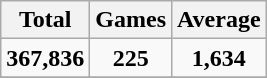<table class="wikitable">
<tr>
<th>Total</th>
<th>Games</th>
<th>Average</th>
</tr>
<tr>
<td align="center"><strong>367,836</strong></td>
<td align="center"><strong>225</strong></td>
<td align="center"><strong>1,634</strong></td>
</tr>
<tr>
</tr>
</table>
